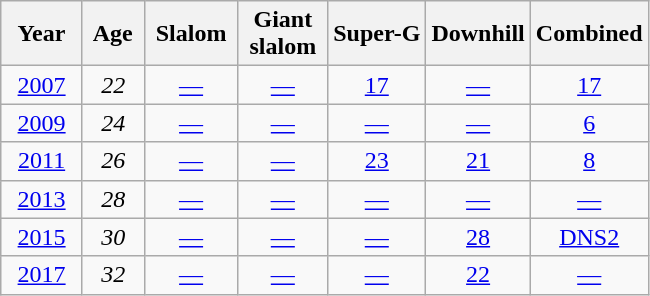<table class=wikitable style="text-align:center">
<tr>
<th>  Year  </th>
<th> Age </th>
<th> Slalom </th>
<th> Giant <br> slalom </th>
<th>Super-G</th>
<th>Downhill</th>
<th>Combined</th>
</tr>
<tr>
<td><a href='#'>2007</a></td>
<td><em>22</em></td>
<td><a href='#'>—</a></td>
<td><a href='#'>—</a></td>
<td><a href='#'>17</a></td>
<td><a href='#'>—</a></td>
<td><a href='#'>17</a></td>
</tr>
<tr>
<td><a href='#'>2009</a></td>
<td><em>24</em></td>
<td><a href='#'>—</a></td>
<td><a href='#'>—</a></td>
<td><a href='#'>—</a></td>
<td><a href='#'>—</a></td>
<td><a href='#'>6</a></td>
</tr>
<tr>
<td><a href='#'>2011</a></td>
<td><em>26</em></td>
<td><a href='#'>—</a></td>
<td><a href='#'>—</a></td>
<td><a href='#'>23</a></td>
<td><a href='#'>21</a></td>
<td><a href='#'>8</a></td>
</tr>
<tr>
<td><a href='#'>2013</a></td>
<td><em>28</em></td>
<td><a href='#'>—</a></td>
<td><a href='#'>—</a></td>
<td><a href='#'>—</a></td>
<td><a href='#'>—</a></td>
<td><a href='#'>—</a></td>
</tr>
<tr>
<td><a href='#'>2015</a></td>
<td><em>30</em></td>
<td><a href='#'>—</a></td>
<td><a href='#'>—</a></td>
<td><a href='#'>—</a></td>
<td><a href='#'>28</a></td>
<td><a href='#'>DNS2</a></td>
</tr>
<tr>
<td><a href='#'>2017</a></td>
<td><em>32</em></td>
<td><a href='#'>—</a></td>
<td><a href='#'>—</a></td>
<td><a href='#'>—</a></td>
<td><a href='#'>22</a></td>
<td><a href='#'>—</a></td>
</tr>
</table>
